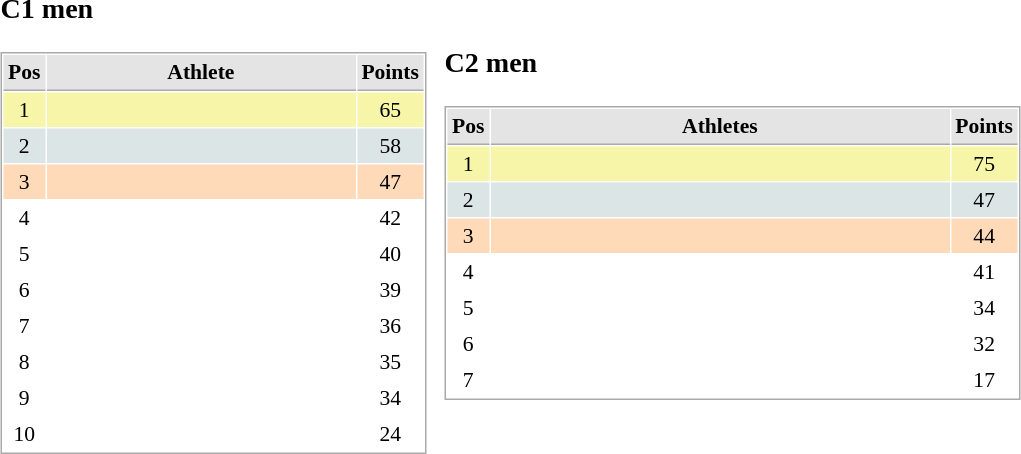<table border="0" cellspacing="10">
<tr>
<td><br><h3>C1 men</h3><table cellspacing="1" cellpadding="3" style="border:1px solid #AAAAAA;font-size:90%">
<tr bgcolor="#E4E4E4">
<th style="border-bottom:1px solid #AAAAAA" width=10>Pos</th>
<th style="border-bottom:1px solid #AAAAAA" width=200>Athlete</th>
<th style="border-bottom:1px solid #AAAAAA" width=20>Points</th>
</tr>
<tr align="center"  bgcolor="#F7F6A8">
<td>1</td>
<td align="left"></td>
<td>65</td>
</tr>
<tr align="center"  bgcolor="#DCE5E5">
<td>2</td>
<td align="left"></td>
<td>58</td>
</tr>
<tr align="center" bgcolor="#FFDAB9">
<td>3</td>
<td align="left"></td>
<td>47</td>
</tr>
<tr align="center">
<td>4</td>
<td align="left"></td>
<td>42</td>
</tr>
<tr align="center">
<td>5</td>
<td align="left"></td>
<td>40</td>
</tr>
<tr align="center">
<td>6</td>
<td align="left"></td>
<td>39</td>
</tr>
<tr align="center">
<td>7</td>
<td align="left"></td>
<td>36</td>
</tr>
<tr align="center">
<td>8</td>
<td align="left"></td>
<td>35</td>
</tr>
<tr align="center">
<td>9</td>
<td align="left"></td>
<td>34</td>
</tr>
<tr align="center">
<td>10</td>
<td align="left"></td>
<td>24</td>
</tr>
</table>
</td>
<td><br><h3>C2 men</h3><table cellspacing="1" cellpadding="3" style="border:1px solid #AAAAAA;font-size:90%">
<tr bgcolor="#E4E4E4">
<th style="border-bottom:1px solid #AAAAAA" width=10>Pos</th>
<th style="border-bottom:1px solid #AAAAAA" width=300>Athletes</th>
<th style="border-bottom:1px solid #AAAAAA" width=20>Points</th>
</tr>
<tr align="center"  bgcolor="#F7F6A8">
<td>1</td>
<td align="left"></td>
<td>75</td>
</tr>
<tr align="center"  bgcolor="#DCE5E5">
<td>2</td>
<td align="left"></td>
<td>47</td>
</tr>
<tr align="center" bgcolor="#FFDAB9">
<td>3</td>
<td align="left"></td>
<td>44</td>
</tr>
<tr align="center">
<td>4</td>
<td align="left"></td>
<td>41</td>
</tr>
<tr align="center">
<td>5</td>
<td align="left"></td>
<td>34</td>
</tr>
<tr align="center">
<td>6</td>
<td align="left"></td>
<td>32</td>
</tr>
<tr align="center">
<td>7</td>
<td align="left"></td>
<td>17</td>
</tr>
</table>
</td>
</tr>
</table>
